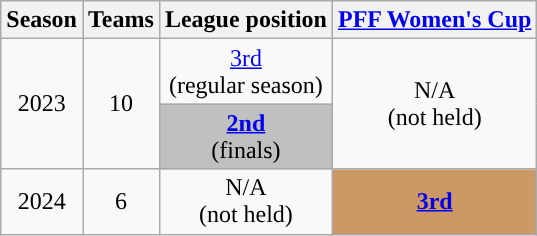<table class="wikitable" style="text-align:center">
<tr bgcolor="#efefef">
<th>Season</th>
<th>Teams</th>
<th>League position</th>
<th><a href='#'>PFF Women's Cup</a></th>
</tr>
<tr>
<td rowspan=2>2023</td>
<td rowspan=2>10</td>
<td style="text-align:center;"><a href='#'>3rd</a><br>(regular season)</td>
<td rowspan=2>N/A<br>(not held)</td>
</tr>
<tr>
<td bgcolor=silver style="text-align:center;"><strong><a href='#'>2nd</a></strong><br>(finals)</td>
</tr>
<tr>
<td>2024</td>
<td>6</td>
<td>N/A<br>(not held)</td>
<td bgcolor=#c96><strong><a href='#'>3rd</a></strong></td>
</tr>
</table>
